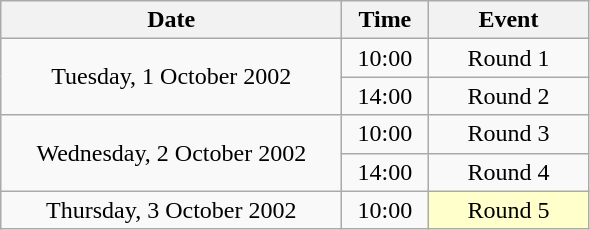<table class = "wikitable" style="text-align:center;">
<tr>
<th width=220>Date</th>
<th width=50>Time</th>
<th width=100>Event</th>
</tr>
<tr>
<td rowspan=2>Tuesday, 1 October 2002</td>
<td>10:00</td>
<td>Round 1</td>
</tr>
<tr>
<td>14:00</td>
<td>Round 2</td>
</tr>
<tr>
<td rowspan=2>Wednesday, 2 October 2002</td>
<td>10:00</td>
<td>Round 3</td>
</tr>
<tr>
<td>14:00</td>
<td>Round 4</td>
</tr>
<tr>
<td>Thursday, 3 October 2002</td>
<td>10:00</td>
<td bgcolor=ffffcc>Round 5</td>
</tr>
</table>
